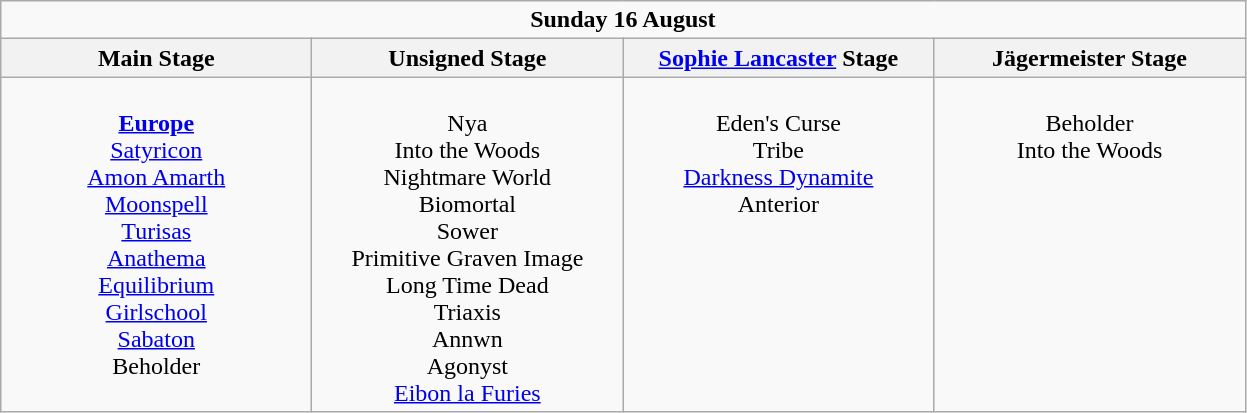<table class="wikitable">
<tr>
<td colspan="4" align="center"><strong>Sunday 16 August</strong></td>
</tr>
<tr>
<th>Main Stage</th>
<th>Unsigned Stage</th>
<th><a href='#'>Sophie Lancaster</a> Stage</th>
<th>Jägermeister Stage</th>
</tr>
<tr>
<td valign="top" align="center" width=200><br><strong><a href='#'>Europe</a></strong><br>
<a href='#'>Satyricon</a><br>
<a href='#'>Amon Amarth</a><br>
<a href='#'>Moonspell</a><br>
<a href='#'>Turisas</a><br>
<a href='#'>Anathema</a><br>
<a href='#'>Equilibrium</a><br>
<a href='#'>Girlschool</a><br>
<a href='#'>Sabaton</a><br>
Beholder<br></td>
<td valign="top" align="center" width=200><br>Nya<br>
Into the Woods<br>
Nightmare World<br>
Biomortal<br>
Sower<br>
Primitive Graven Image<br>
Long Time Dead<br>
Triaxis<br>
Annwn<br>
Agonyst<br>
<a href='#'>Eibon la Furies</a><br></td>
<td valign="top" align="center" width=200><br>Eden's Curse<br>
Tribe<br>
<a href='#'>Darkness Dynamite</a><br>
Anterior<br></td>
<td valign="top" align="center" width=200><br>Beholder<br>
Into the Woods</td>
</tr>
</table>
